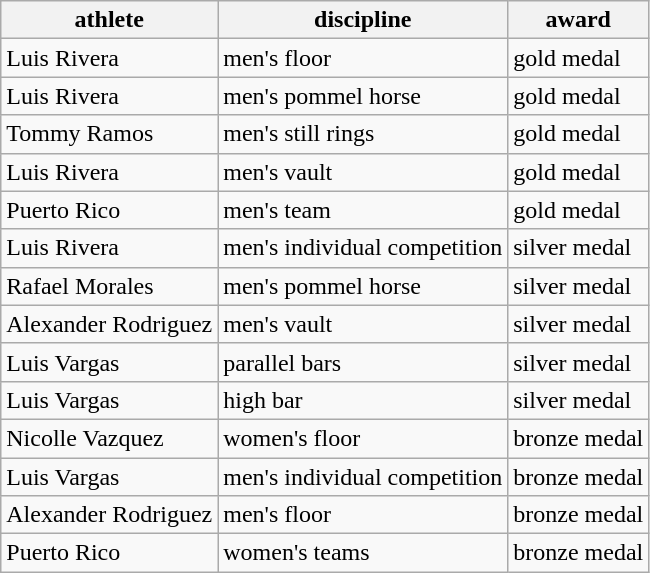<table class="wikitable">
<tr>
<th>athlete</th>
<th>discipline</th>
<th>award</th>
</tr>
<tr>
<td>Luis Rivera</td>
<td>men's floor</td>
<td>gold medal</td>
</tr>
<tr>
<td>Luis Rivera</td>
<td>men's pommel horse</td>
<td>gold medal</td>
</tr>
<tr>
<td>Tommy Ramos</td>
<td>men's still rings</td>
<td>gold medal</td>
</tr>
<tr>
<td>Luis Rivera</td>
<td>men's vault</td>
<td>gold medal</td>
</tr>
<tr>
<td>Puerto Rico</td>
<td>men's team</td>
<td>gold medal</td>
</tr>
<tr>
<td>Luis Rivera</td>
<td>men's individual competition</td>
<td>silver medal</td>
</tr>
<tr>
<td>Rafael Morales</td>
<td>men's pommel horse</td>
<td>silver medal</td>
</tr>
<tr>
<td>Alexander Rodriguez</td>
<td>men's vault</td>
<td>silver medal</td>
</tr>
<tr>
<td>Luis Vargas</td>
<td>parallel bars</td>
<td>silver medal</td>
</tr>
<tr>
<td>Luis Vargas</td>
<td>high bar</td>
<td>silver medal</td>
</tr>
<tr>
<td>Nicolle Vazquez</td>
<td>women's floor</td>
<td>bronze medal</td>
</tr>
<tr>
<td>Luis Vargas</td>
<td>men's individual competition</td>
<td>bronze medal</td>
</tr>
<tr>
<td>Alexander Rodriguez</td>
<td>men's floor</td>
<td>bronze medal</td>
</tr>
<tr>
<td>Puerto Rico</td>
<td>women's teams</td>
<td>bronze medal</td>
</tr>
</table>
